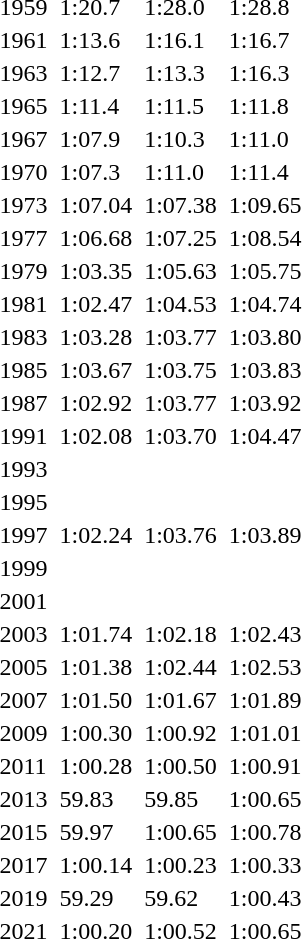<table>
<tr>
<td>1959</td>
<td></td>
<td>1:20.7</td>
<td></td>
<td>1:28.0</td>
<td></td>
<td>1:28.8</td>
</tr>
<tr>
<td>1961</td>
<td></td>
<td>1:13.6</td>
<td></td>
<td>1:16.1</td>
<td></td>
<td>1:16.7</td>
</tr>
<tr>
<td>1963</td>
<td></td>
<td>1:12.7</td>
<td></td>
<td>1:13.3</td>
<td></td>
<td>1:16.3</td>
</tr>
<tr>
<td>1965</td>
<td></td>
<td>1:11.4</td>
<td></td>
<td>1:11.5</td>
<td></td>
<td>1:11.8</td>
</tr>
<tr>
<td>1967</td>
<td></td>
<td>1:07.9</td>
<td></td>
<td>1:10.3</td>
<td></td>
<td>1:11.0</td>
</tr>
<tr>
<td>1970</td>
<td></td>
<td>1:07.3</td>
<td></td>
<td>1:11.0</td>
<td></td>
<td>1:11.4</td>
</tr>
<tr>
<td>1973</td>
<td></td>
<td>1:07.04</td>
<td></td>
<td>1:07.38</td>
<td></td>
<td>1:09.65</td>
</tr>
<tr>
<td>1977</td>
<td></td>
<td>1:06.68</td>
<td></td>
<td>1:07.25</td>
<td></td>
<td>1:08.54</td>
</tr>
<tr>
<td>1979</td>
<td></td>
<td>1:03.35</td>
<td></td>
<td>1:05.63</td>
<td></td>
<td>1:05.75</td>
</tr>
<tr>
<td>1981</td>
<td></td>
<td>1:02.47</td>
<td></td>
<td>1:04.53</td>
<td></td>
<td>1:04.74</td>
</tr>
<tr>
<td>1983</td>
<td></td>
<td>1:03.28</td>
<td></td>
<td>1:03.77</td>
<td></td>
<td>1:03.80</td>
</tr>
<tr>
<td>1985</td>
<td></td>
<td>1:03.67</td>
<td></td>
<td>1:03.75</td>
<td></td>
<td>1:03.83</td>
</tr>
<tr>
<td>1987</td>
<td></td>
<td>1:02.92</td>
<td></td>
<td>1:03.77</td>
<td></td>
<td>1:03.92</td>
</tr>
<tr>
<td>1991</td>
<td></td>
<td>1:02.08</td>
<td></td>
<td>1:03.70</td>
<td></td>
<td>1:04.47</td>
</tr>
<tr>
<td>1993</td>
<td></td>
<td></td>
<td></td>
<td></td>
<td></td>
<td></td>
</tr>
<tr>
<td>1995</td>
<td></td>
<td></td>
<td></td>
<td></td>
<td></td>
<td></td>
</tr>
<tr>
<td>1997</td>
<td></td>
<td>1:02.24</td>
<td></td>
<td>1:03.76</td>
<td></td>
<td>1:03.89</td>
</tr>
<tr>
<td>1999</td>
<td></td>
<td></td>
<td></td>
<td></td>
<td></td>
<td></td>
</tr>
<tr>
<td>2001</td>
<td></td>
<td></td>
<td></td>
<td></td>
<td></td>
<td></td>
</tr>
<tr>
<td>2003</td>
<td></td>
<td>1:01.74</td>
<td></td>
<td>1:02.18</td>
<td></td>
<td>1:02.43</td>
</tr>
<tr>
<td>2005</td>
<td></td>
<td>1:01.38</td>
<td></td>
<td>1:02.44</td>
<td></td>
<td>1:02.53</td>
</tr>
<tr>
<td>2007</td>
<td></td>
<td>1:01.50</td>
<td></td>
<td>1:01.67</td>
<td></td>
<td>1:01.89</td>
</tr>
<tr>
<td>2009</td>
<td></td>
<td>1:00.30</td>
<td></td>
<td>1:00.92</td>
<td></td>
<td>1:01.01</td>
</tr>
<tr>
<td>2011</td>
<td></td>
<td>1:00.28</td>
<td></td>
<td>1:00.50</td>
<td></td>
<td>1:00.91</td>
</tr>
<tr>
<td>2013</td>
<td></td>
<td>59.83</td>
<td></td>
<td>59.85</td>
<td></td>
<td>1:00.65</td>
</tr>
<tr>
<td>2015</td>
<td></td>
<td>59.97</td>
<td></td>
<td>1:00.65</td>
<td></td>
<td>1:00.78</td>
</tr>
<tr>
<td>2017</td>
<td></td>
<td>1:00.14</td>
<td></td>
<td>1:00.23</td>
<td></td>
<td>1:00.33</td>
</tr>
<tr>
<td>2019</td>
<td></td>
<td>59.29</td>
<td></td>
<td>59.62</td>
<td></td>
<td>1:00.43</td>
</tr>
<tr>
<td>2021</td>
<td></td>
<td>1:00.20</td>
<td></td>
<td>1:00.52</td>
<td></td>
<td>1:00.65</td>
</tr>
</table>
